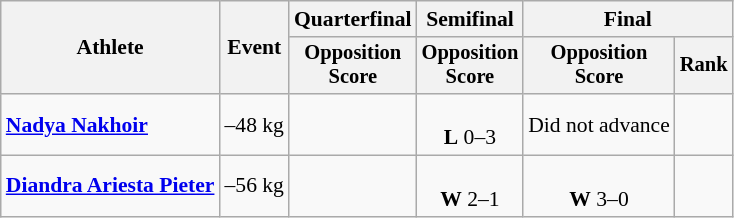<table class="wikitable" style="font-size:90%; text-align:center">
<tr>
<th rowspan="2">Athlete</th>
<th rowspan="2">Event</th>
<th>Quarterfinal</th>
<th>Semifinal</th>
<th colspan=2>Final</th>
</tr>
<tr style="font-size:95%">
<th>Opposition<br>Score</th>
<th>Opposition<br>Score</th>
<th>Opposition<br>Score</th>
<th>Rank</th>
</tr>
<tr align="center">
<td align=left><strong><a href='#'>Nadya Nakhoir</a></strong></td>
<td>–48 kg</td>
<td></td>
<td><br><strong>L</strong> 0–3</td>
<td>Did not advance</td>
<td></td>
</tr>
<tr align="center">
<td align=left><strong><a href='#'>Diandra Ariesta Pieter</a></strong></td>
<td>–56 kg</td>
<td></td>
<td><br><strong>W</strong> 2–1</td>
<td><br> <strong>W</strong> 3–0</td>
<td></td>
</tr>
</table>
